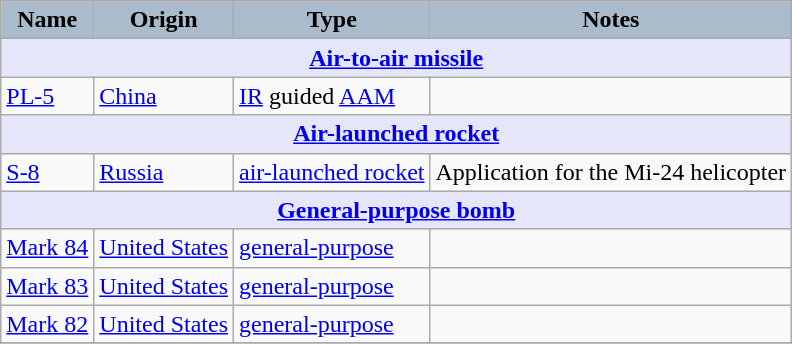<table class="wikitable">
<tr>
<th style="text-align:center; background:#aabccc;">Name</th>
<th style="text-align: center; background:#aabccc;">Origin</th>
<th style="text-align:l center; background:#aabccc;">Type</th>
<th style="text-align: center; background:#aabccc;">Notes</th>
</tr>
<tr>
<th colspan="7" style="align: center; background: lavender;"><a href='#'>Air-to-air missile</a></th>
</tr>
<tr>
<td><a href='#'>PL-5</a></td>
<td><a href='#'>China</a></td>
<td><a href='#'>IR</a> guided <a href='#'>AAM</a></td>
<td></td>
</tr>
<tr>
<th style="align: center; background: lavender;" colspan="4"><a href='#'>Air-launched rocket</a></th>
</tr>
<tr>
<td><a href='#'>S-8</a></td>
<td><a href='#'>Russia</a></td>
<td><a href='#'>air-launched rocket</a></td>
<td>Application for the Mi-24 helicopter</td>
</tr>
<tr>
<th colspan="7" style="align: center; background: lavender;"><a href='#'>General-purpose bomb</a></th>
</tr>
<tr>
<td><a href='#'>Mark 84</a></td>
<td><a href='#'>United States</a></td>
<td><a href='#'>general-purpose</a></td>
<td></td>
</tr>
<tr>
<td><a href='#'>Mark 83</a></td>
<td><a href='#'>United States</a></td>
<td><a href='#'>general-purpose</a></td>
<td></td>
</tr>
<tr>
<td><a href='#'>Mark 82</a></td>
<td><a href='#'>United States</a></td>
<td><a href='#'>general-purpose</a></td>
<td></td>
</tr>
<tr>
</tr>
</table>
